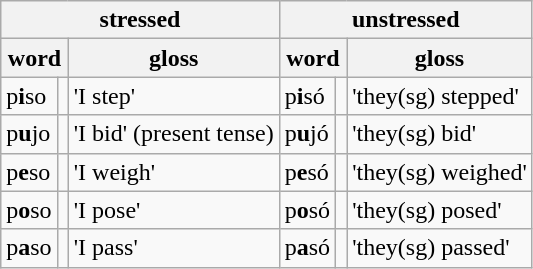<table class="wikitable">
<tr>
<th colspan="3">stressed</th>
<th colspan="3">unstressed</th>
</tr>
<tr>
<th colspan="2">word</th>
<th>gloss</th>
<th colspan="2">word</th>
<th>gloss</th>
</tr>
<tr>
<td>p<strong>i</strong>so</td>
<td></td>
<td>'I step'</td>
<td>p<strong>i</strong>só</td>
<td></td>
<td>'they(sg) stepped'</td>
</tr>
<tr>
<td>p<strong>u</strong>jo</td>
<td></td>
<td>'I bid' (present tense)</td>
<td>p<strong>u</strong>jó</td>
<td></td>
<td>'they(sg) bid'</td>
</tr>
<tr>
<td>p<strong>e</strong>so</td>
<td></td>
<td>'I weigh'</td>
<td>p<strong>e</strong>só</td>
<td></td>
<td>'they(sg) weighed'</td>
</tr>
<tr>
<td>p<strong>o</strong>so</td>
<td></td>
<td>'I pose'</td>
<td>p<strong>o</strong>só</td>
<td></td>
<td>'they(sg) posed'</td>
</tr>
<tr>
<td>p<strong>a</strong>so</td>
<td></td>
<td>'I pass'</td>
<td>p<strong>a</strong>só</td>
<td></td>
<td>'they(sg) passed'</td>
</tr>
</table>
